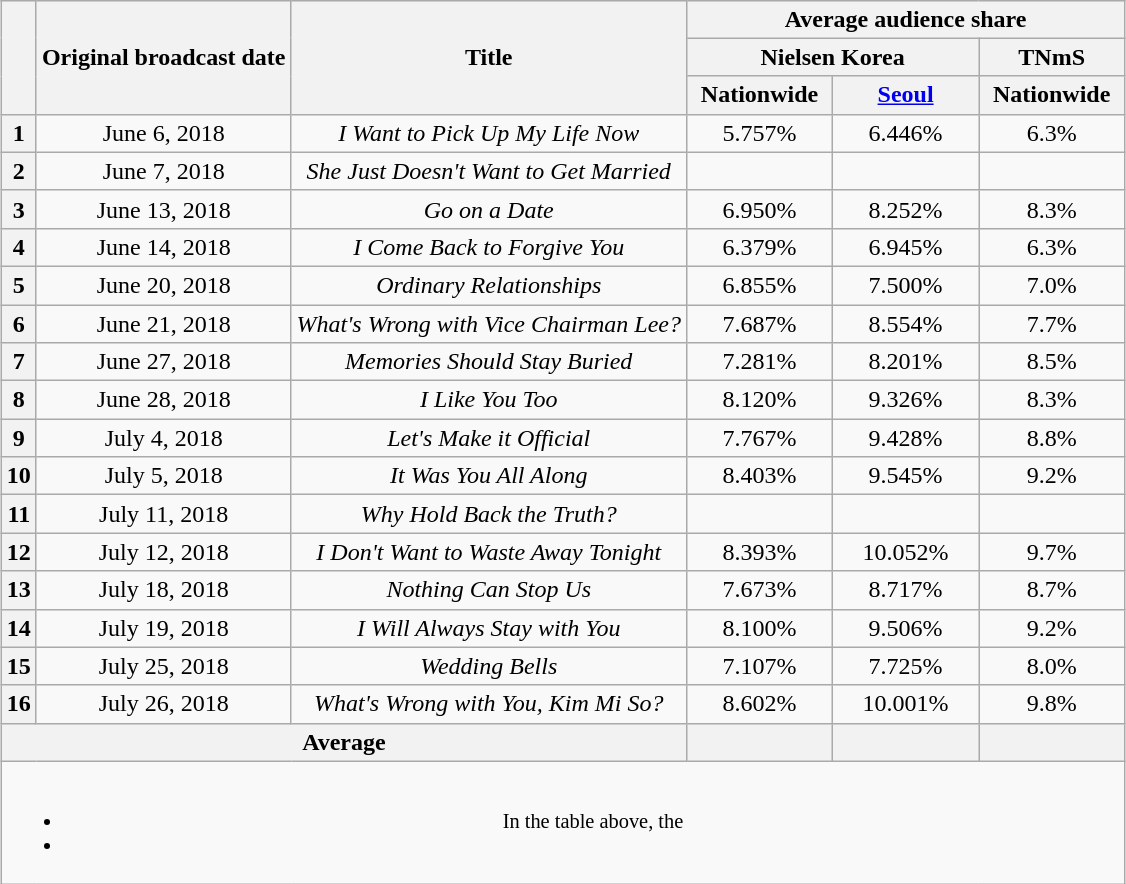<table class="wikitable" style="text-align:center;max-width:800px; margin-left: auto; margin-right: auto; border: none;">
<tr>
</tr>
<tr>
<th rowspan="3"></th>
<th rowspan="3">Original broadcast date</th>
<th rowspan="3">Title</th>
<th colspan="3">Average audience share</th>
</tr>
<tr>
<th colspan="2">Nielsen Korea</th>
<th>TNmS</th>
</tr>
<tr>
<th width="90">Nationwide</th>
<th width="90"><a href='#'>Seoul</a></th>
<th width="90">Nationwide</th>
</tr>
<tr>
<th>1</th>
<td>June 6, 2018</td>
<td><em>I Want to Pick Up My Life Now</em></td>
<td>5.757%</td>
<td>6.446%</td>
<td>6.3%</td>
</tr>
<tr>
<th>2</th>
<td>June 7, 2018</td>
<td><em>She Just Doesn't Want to Get Married</em></td>
<td><strong></strong></td>
<td><strong></strong></td>
<td><strong></strong></td>
</tr>
<tr>
<th>3</th>
<td>June 13, 2018</td>
<td><em>Go on a Date</em></td>
<td>6.950%</td>
<td>8.252%</td>
<td>8.3%</td>
</tr>
<tr>
<th>4</th>
<td>June 14, 2018</td>
<td><em>I Come Back to Forgive You</em></td>
<td>6.379%</td>
<td>6.945%</td>
<td>6.3%</td>
</tr>
<tr>
<th>5</th>
<td>June 20, 2018</td>
<td><em>Ordinary Relationships</em></td>
<td>6.855%</td>
<td>7.500%</td>
<td>7.0%</td>
</tr>
<tr>
<th>6</th>
<td>June 21, 2018</td>
<td><em>What's Wrong with Vice Chairman Lee?</em></td>
<td>7.687%</td>
<td>8.554%</td>
<td>7.7%</td>
</tr>
<tr>
<th>7</th>
<td>June 27, 2018</td>
<td><em>Memories Should Stay Buried</em></td>
<td>7.281%</td>
<td>8.201%</td>
<td>8.5%</td>
</tr>
<tr>
<th>8</th>
<td>June 28, 2018</td>
<td><em>I Like You Too</em></td>
<td>8.120%</td>
<td>9.326%</td>
<td>8.3%</td>
</tr>
<tr>
<th>9</th>
<td>July 4, 2018</td>
<td><em>Let's Make it Official</em></td>
<td>7.767%</td>
<td>9.428%</td>
<td>8.8%</td>
</tr>
<tr>
<th>10</th>
<td>July 5, 2018</td>
<td><em>It Was You All Along</em></td>
<td>8.403%</td>
<td>9.545%</td>
<td>9.2%</td>
</tr>
<tr>
<th>11</th>
<td>July 11, 2018</td>
<td><em>Why Hold Back the Truth?</em></td>
<td><strong></strong></td>
<td><strong></strong></td>
<td><strong></strong></td>
</tr>
<tr>
<th>12</th>
<td>July 12, 2018</td>
<td><em>I Don't Want to Waste Away Tonight</em></td>
<td>8.393%</td>
<td>10.052%</td>
<td>9.7%</td>
</tr>
<tr>
<th>13</th>
<td>July 18, 2018</td>
<td><em>Nothing Can Stop Us</em></td>
<td>7.673%</td>
<td>8.717%</td>
<td>8.7%</td>
</tr>
<tr>
<th>14</th>
<td>July 19, 2018</td>
<td><em>I Will Always Stay with You</em></td>
<td>8.100%</td>
<td>9.506%</td>
<td>9.2%</td>
</tr>
<tr>
<th>15</th>
<td>July 25, 2018</td>
<td><em>Wedding Bells</em></td>
<td>7.107%</td>
<td>7.725%</td>
<td>8.0%</td>
</tr>
<tr>
<th>16</th>
<td>July 26, 2018</td>
<td><em>What's Wrong with You, Kim Mi So?</em></td>
<td>8.602%</td>
<td>10.001%</td>
<td>9.8%</td>
</tr>
<tr>
<th colspan="3">Average</th>
<th></th>
<th></th>
<th></th>
</tr>
<tr>
<td colspan="6" style="font-size:85%"><br><ul><li>In the table above, the </li><li></li></ul></td>
</tr>
</table>
